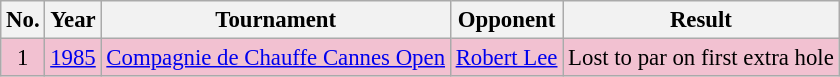<table class="wikitable" style="font-size:95%;">
<tr>
<th>No.</th>
<th>Year</th>
<th>Tournament</th>
<th>Opponent</th>
<th>Result</th>
</tr>
<tr style="background:#F2C1D1;">
<td align=center>1</td>
<td><a href='#'>1985</a></td>
<td><a href='#'>Compagnie de Chauffe Cannes Open</a></td>
<td> <a href='#'>Robert Lee</a></td>
<td>Lost to par on first extra hole</td>
</tr>
</table>
